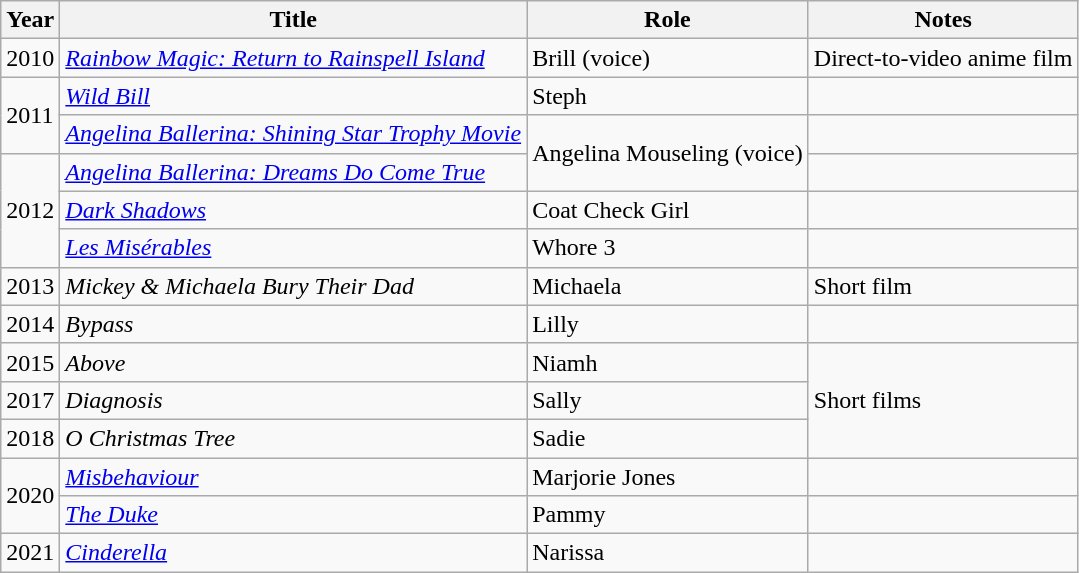<table class="wikitable sortable">
<tr>
<th>Year</th>
<th>Title</th>
<th>Role</th>
<th class="unsortable">Notes</th>
</tr>
<tr>
<td>2010</td>
<td><em><a href='#'>Rainbow Magic: Return to Rainspell Island</a></em></td>
<td>Brill (voice)</td>
<td>Direct-to-video anime film</td>
</tr>
<tr>
<td rowspan="2">2011</td>
<td><em><a href='#'>Wild Bill</a></em></td>
<td>Steph</td>
<td></td>
</tr>
<tr>
<td><em><a href='#'>Angelina Ballerina: Shining Star Trophy Movie</a></em></td>
<td rowspan="2">Angelina Mouseling (voice)</td>
<td></td>
</tr>
<tr>
<td rowspan="3">2012</td>
<td><em><a href='#'>Angelina Ballerina: Dreams Do Come True</a></em></td>
<td></td>
</tr>
<tr>
<td><em><a href='#'>Dark Shadows</a></em></td>
<td>Coat Check Girl</td>
<td></td>
</tr>
<tr>
<td><em><a href='#'>Les Misérables</a></em></td>
<td>Whore 3</td>
<td></td>
</tr>
<tr>
<td>2013</td>
<td><em>Mickey & Michaela Bury Their Dad</em></td>
<td>Michaela</td>
<td>Short film</td>
</tr>
<tr>
<td>2014</td>
<td><em>Bypass</em></td>
<td>Lilly</td>
<td></td>
</tr>
<tr>
<td>2015</td>
<td><em>Above</em></td>
<td>Niamh</td>
<td rowspan="3">Short films</td>
</tr>
<tr>
<td>2017</td>
<td><em>Diagnosis</em></td>
<td>Sally</td>
</tr>
<tr>
<td>2018</td>
<td><em>O Christmas Tree</em></td>
<td>Sadie</td>
</tr>
<tr>
<td rowspan="2">2020</td>
<td><em><a href='#'>Misbehaviour</a></em></td>
<td>Marjorie Jones</td>
<td></td>
</tr>
<tr>
<td><em><a href='#'>The Duke</a></em></td>
<td>Pammy</td>
<td></td>
</tr>
<tr>
<td>2021</td>
<td><em><a href='#'>Cinderella</a></em></td>
<td>Narissa</td>
<td></td>
</tr>
</table>
